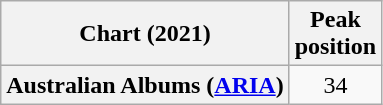<table class="wikitable plainrowheaders" style="text-align:center">
<tr>
<th scope="col">Chart (2021)</th>
<th scope="col">Peak<br>position</th>
</tr>
<tr>
<th scope="row">Australian Albums (<a href='#'>ARIA</a>)</th>
<td>34</td>
</tr>
</table>
